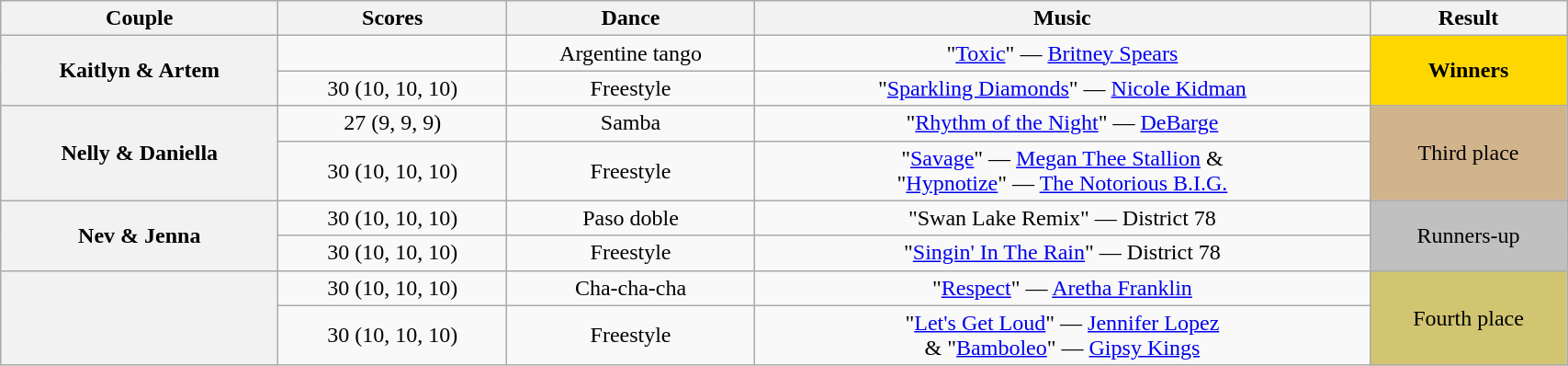<table class="wikitable sortable" style="text-align:center; width: 90%">
<tr>
<th scope="col">Couple</th>
<th scope="col">Scores</th>
<th scope="col" class="unsortable">Dance</th>
<th scope="col" class="unsortable">Music</th>
<th scope="col" class="unsortable">Result</th>
</tr>
<tr>
<th scope="row" rowspan="2">Kaitlyn & Artem</th>
<td></td>
<td>Argentine tango</td>
<td>"<a href='#'>Toxic</a>" — <a href='#'>Britney Spears</a></td>
<td rowspan="2" bgcolor=gold><strong>Winners</strong></td>
</tr>
<tr>
<td>30 (10, 10, 10)</td>
<td>Freestyle</td>
<td>"<a href='#'>Sparkling Diamonds</a>" — <a href='#'>Nicole Kidman</a></td>
</tr>
<tr>
<th scope="row" rowspan="2">Nelly & Daniella</th>
<td>27 (9, 9, 9)</td>
<td>Samba</td>
<td>"<a href='#'>Rhythm of the Night</a>" — <a href='#'>DeBarge</a></td>
<td rowspan="2" bgcolor=tan>Third place</td>
</tr>
<tr>
<td>30 (10, 10, 10)</td>
<td>Freestyle</td>
<td>"<a href='#'>Savage</a>" — <a href='#'>Megan Thee Stallion</a> &<br>"<a href='#'>Hypnotize</a>" — <a href='#'>The Notorious B.I.G.</a></td>
</tr>
<tr>
<th scope="row" rowspan="2">Nev & Jenna</th>
<td>30 (10, 10, 10)</td>
<td>Paso doble</td>
<td>"Swan Lake Remix" — District 78</td>
<td rowspan="2" bgcolor=silver>Runners-up</td>
</tr>
<tr>
<td>30 (10, 10, 10)</td>
<td>Freestyle</td>
<td>"<a href='#'>Singin' In The Rain</a>" — District 78</td>
</tr>
<tr>
<th scope="row" rowspan="2"></th>
<td>30 (10, 10, 10)</td>
<td>Cha-cha-cha</td>
<td>"<a href='#'>Respect</a>" — <a href='#'>Aretha Franklin</a></td>
<td rowspan="2" bgcolor=d1c571>Fourth place</td>
</tr>
<tr>
<td>30 (10, 10, 10)</td>
<td>Freestyle</td>
<td>"<a href='#'>Let's Get Loud</a>" — <a href='#'>Jennifer Lopez</a><br>& "<a href='#'>Bamboleo</a>" — <a href='#'>Gipsy Kings</a></td>
</tr>
</table>
